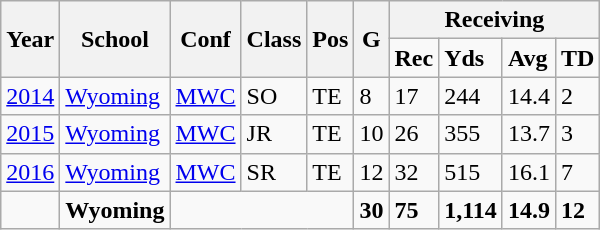<table class="wikitable">
<tr style="font-weight:bold; text-align:center;">
<th rowspan="2">Year</th>
<th rowspan="2">School</th>
<th rowspan="2">Conf</th>
<th rowspan="2">Class</th>
<th rowspan="2">Pos</th>
<th rowspan="2">G</th>
<th colspan="4">Receiving</th>
</tr>
<tr style="font-weight:bold;">
<td>Rec</td>
<td>Yds</td>
<td>Avg</td>
<td>TD</td>
</tr>
<tr>
<td><a href='#'>2014</a></td>
<td><a href='#'>Wyoming</a></td>
<td><a href='#'>MWC</a></td>
<td>SO</td>
<td>TE</td>
<td>8</td>
<td>17</td>
<td>244</td>
<td>14.4</td>
<td>2</td>
</tr>
<tr>
<td><a href='#'>2015</a></td>
<td><a href='#'>Wyoming</a></td>
<td><a href='#'>MWC</a></td>
<td>JR</td>
<td>TE</td>
<td>10</td>
<td>26</td>
<td>355</td>
<td>13.7</td>
<td>3</td>
</tr>
<tr>
<td><a href='#'>2016</a></td>
<td><a href='#'>Wyoming</a></td>
<td><a href='#'>MWC</a></td>
<td>SR</td>
<td>TE</td>
<td>12</td>
<td>32</td>
<td>515</td>
<td>16.1</td>
<td>7</td>
</tr>
<tr style="font-weight:bold;">
<td></td>
<td>Wyoming</td>
<td colspan="3"></td>
<td>30</td>
<td>75</td>
<td>1,114</td>
<td>14.9</td>
<td>12</td>
</tr>
</table>
